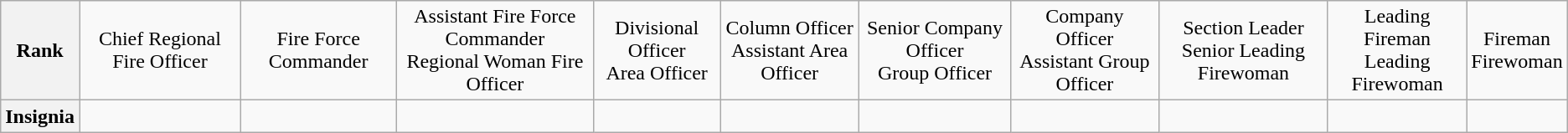<table class="wikitable">
<tr style="text-align:center;">
<th>Rank</th>
<td>Chief Regional Fire Officer</td>
<td>Fire Force Commander</td>
<td>Assistant Fire Force Commander<br>Regional Woman Fire Officer</td>
<td>Divisional Officer<br>Area Officer</td>
<td>Column Officer<br>Assistant Area Officer</td>
<td>Senior Company Officer<br>Group Officer</td>
<td>Company Officer<br>Assistant Group Officer</td>
<td>Section Leader<br>Senior Leading Firewoman</td>
<td>Leading Fireman<br>Leading Firewoman</td>
<td>Fireman<br>Firewoman</td>
</tr>
<tr style="text-align:center;">
<th>Insignia</th>
<td></td>
<td></td>
<td></td>
<td></td>
<td></td>
<td></td>
<td></td>
<td></td>
<td></td>
<td></td>
</tr>
</table>
